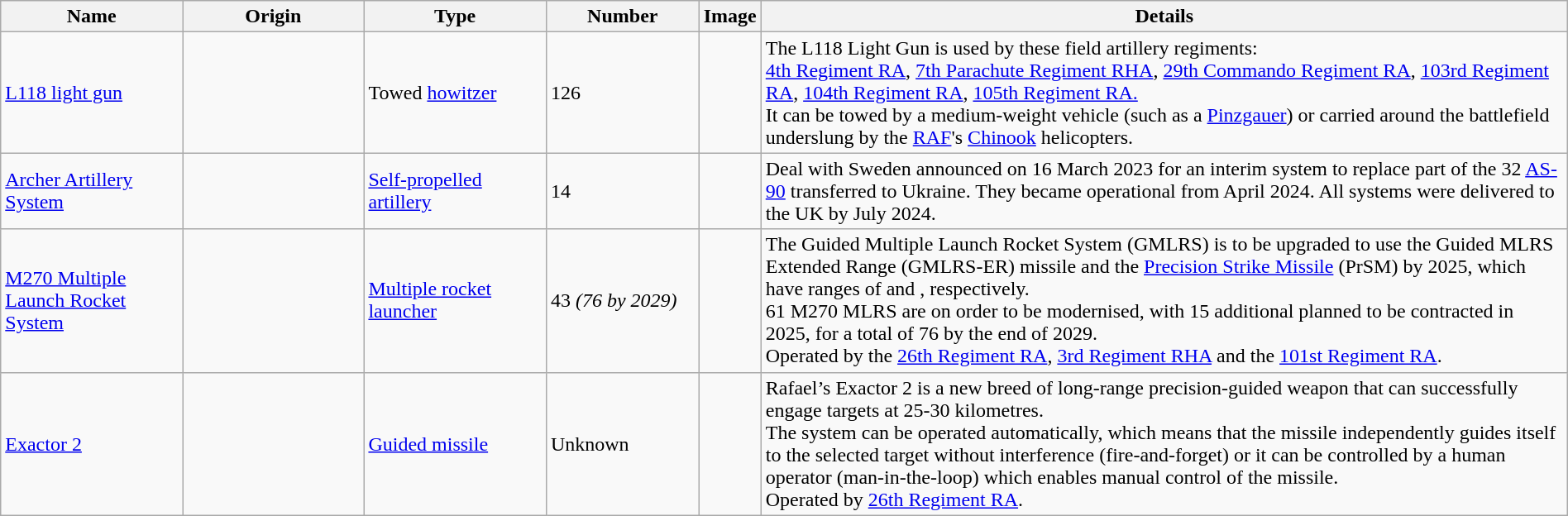<table class="wikitable" style="margin:auto;">
<tr>
<th style="width:12%;">Name</th>
<th style="width:12%;">Origin</th>
<th style="width:12%;">Type</th>
<th style="width:10%;">Number</th>
<th>Image</th>
<th style="width:54%;">Details</th>
</tr>
<tr>
<td><a href='#'>L118 light gun</a></td>
<td></td>
<td>Towed <a href='#'>howitzer</a></td>
<td>126</td>
<td></td>
<td>The L118 Light Gun is used by these field artillery regiments:<br><a href='#'>4th Regiment RA</a>, <a href='#'>7th Parachute Regiment RHA</a>, <a href='#'>29th Commando Regiment RA</a>, <a href='#'>103rd Regiment RA</a>, <a href='#'>104th Regiment RA</a>, <a href='#'>105th Regiment RA.</a><br>It can be towed by a medium-weight vehicle (such as a <a href='#'>Pinzgauer</a>) or carried around the battlefield underslung by the <a href='#'>RAF</a>'s <a href='#'>Chinook</a> helicopters.</td>
</tr>
<tr>
<td><a href='#'>Archer Artillery System</a></td>
<td></td>
<td><a href='#'>Self-propelled artillery</a></td>
<td>14</td>
<td></td>
<td>Deal with Sweden announced on 16 March 2023 for an interim system to replace part of the 32 <a href='#'>AS-90</a> transferred to Ukraine. They became operational from April 2024. All systems were delivered to the UK by July 2024.</td>
</tr>
<tr>
<td><a href='#'>M270 Multiple Launch Rocket System</a></td>
<td></td>
<td><a href='#'>Multiple rocket launcher</a></td>
<td>43 <em>(76 by 2029)</em></td>
<td></td>
<td>The Guided Multiple Launch Rocket System (GMLRS) is to be upgraded to use the Guided MLRS Extended Range (GMLRS-ER) missile and the <a href='#'>Precision Strike Missile</a> (PrSM) by 2025, which have ranges of  and , respectively.<br>61 M270 MLRS are on order to be modernised, with 15 additional planned to be contracted in 2025, for a total of 76 by the end of 2029.<br>Operated by the <a href='#'>26th Regiment RA</a>, <a href='#'>3rd Regiment RHA</a> and the <a href='#'>101st Regiment RA</a>.</td>
</tr>
<tr>
<td><a href='#'>Exactor 2</a></td>
<td></td>
<td><a href='#'>Guided missile</a></td>
<td>Unknown</td>
<td></td>
<td>Rafael’s Exactor 2 is a new breed of long-range precision-guided weapon that can successfully engage targets at 25-30 kilometres.<br>The system can be operated automatically, which means that the missile independently guides itself to the selected target without interference (fire-and-forget) or it can be controlled by a human operator (man-in-the-loop) which enables manual control of the missile.<br>Operated by <a href='#'>26th Regiment RA</a>.</td>
</tr>
</table>
